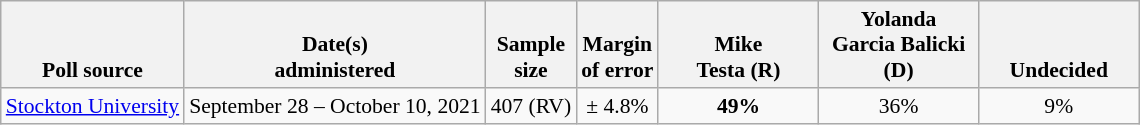<table class="wikitable" style="font-size:90%;text-align:center;">
<tr valign=bottom>
<th>Poll source</th>
<th>Date(s)<br>administered</th>
<th>Sample<br>size</th>
<th>Margin<br>of error</th>
<th style="width:100px;">Mike<br>Testa (R)</th>
<th style="width:100px;">Yolanda<br>Garcia Balicki (D)</th>
<th style="width:100px;">Undecided</th>
</tr>
<tr>
<td style="text-align:left;"><a href='#'>Stockton University</a></td>
<td>September 28 – October 10, 2021</td>
<td>407 (RV)</td>
<td>± 4.8%</td>
<td><strong>49%</strong></td>
<td>36%</td>
<td>9%</td>
</tr>
</table>
